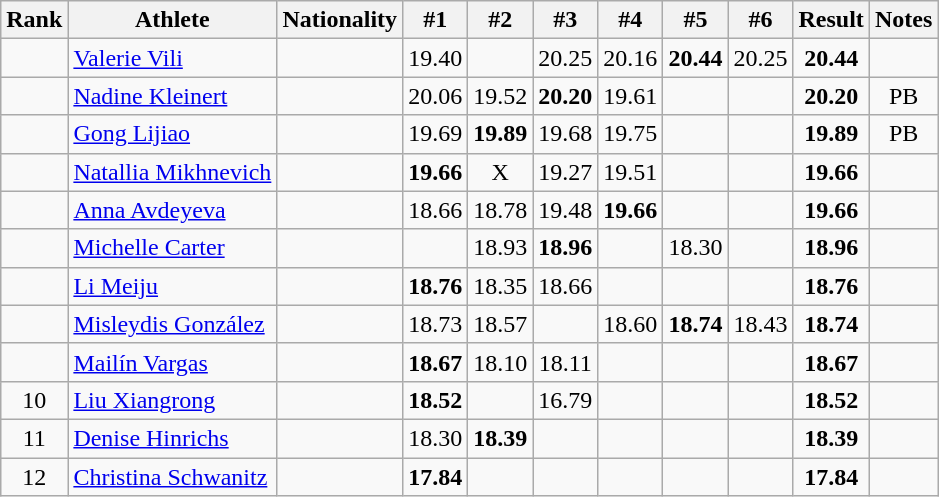<table class="wikitable sortable" style="text-align:center">
<tr>
<th>Rank</th>
<th>Athlete</th>
<th>Nationality</th>
<th>#1</th>
<th>#2</th>
<th>#3</th>
<th>#4</th>
<th>#5</th>
<th>#6</th>
<th>Result</th>
<th>Notes</th>
</tr>
<tr>
<td></td>
<td align=left><a href='#'>Valerie Vili</a></td>
<td align=left></td>
<td>19.40</td>
<td></td>
<td>20.25</td>
<td>20.16</td>
<td><strong>20.44</strong></td>
<td>20.25</td>
<td><strong>20.44</strong></td>
<td></td>
</tr>
<tr>
<td></td>
<td align=left><a href='#'>Nadine Kleinert</a></td>
<td align=left></td>
<td>20.06</td>
<td>19.52</td>
<td><strong>20.20</strong></td>
<td>19.61</td>
<td></td>
<td></td>
<td><strong>20.20</strong></td>
<td>PB</td>
</tr>
<tr>
<td></td>
<td align=left><a href='#'>Gong Lijiao</a></td>
<td align=left></td>
<td>19.69</td>
<td><strong>19.89</strong></td>
<td>19.68</td>
<td>19.75</td>
<td></td>
<td></td>
<td><strong>19.89</strong></td>
<td>PB</td>
</tr>
<tr>
<td></td>
<td align=left><a href='#'>Natallia Mikhnevich</a></td>
<td align=left></td>
<td><strong>19.66</strong></td>
<td>X</td>
<td>19.27</td>
<td>19.51</td>
<td></td>
<td></td>
<td><strong>19.66</strong></td>
<td></td>
</tr>
<tr>
<td></td>
<td align=left><a href='#'>Anna Avdeyeva</a></td>
<td align=left></td>
<td>18.66</td>
<td>18.78</td>
<td>19.48</td>
<td><strong>19.66</strong></td>
<td></td>
<td></td>
<td><strong>19.66</strong></td>
<td></td>
</tr>
<tr>
<td></td>
<td align=left><a href='#'>Michelle Carter</a></td>
<td align=left></td>
<td></td>
<td>18.93</td>
<td><strong>18.96</strong></td>
<td></td>
<td>18.30</td>
<td></td>
<td><strong>18.96</strong></td>
<td></td>
</tr>
<tr>
<td></td>
<td align=left><a href='#'>Li Meiju</a></td>
<td align=left></td>
<td><strong>18.76</strong></td>
<td>18.35</td>
<td>18.66</td>
<td></td>
<td></td>
<td></td>
<td><strong>18.76</strong></td>
<td></td>
</tr>
<tr>
<td></td>
<td align=left><a href='#'>Misleydis González</a></td>
<td align=left></td>
<td>18.73</td>
<td>18.57</td>
<td></td>
<td>18.60</td>
<td><strong>18.74</strong></td>
<td>18.43</td>
<td><strong>18.74</strong></td>
<td></td>
</tr>
<tr>
<td></td>
<td align=left><a href='#'>Mailín Vargas</a></td>
<td align=left></td>
<td><strong>18.67</strong></td>
<td>18.10</td>
<td>18.11</td>
<td></td>
<td></td>
<td></td>
<td><strong>18.67</strong></td>
<td></td>
</tr>
<tr>
<td>10</td>
<td align=left><a href='#'>Liu Xiangrong</a></td>
<td align=left></td>
<td><strong>18.52</strong></td>
<td></td>
<td>16.79</td>
<td></td>
<td></td>
<td></td>
<td><strong>18.52</strong></td>
<td></td>
</tr>
<tr>
<td>11</td>
<td align=left><a href='#'>Denise Hinrichs</a></td>
<td align=left></td>
<td>18.30</td>
<td><strong>18.39</strong></td>
<td></td>
<td></td>
<td></td>
<td></td>
<td><strong>18.39</strong></td>
<td></td>
</tr>
<tr>
<td>12</td>
<td align=left><a href='#'>Christina Schwanitz</a></td>
<td align=left></td>
<td><strong>17.84</strong></td>
<td></td>
<td></td>
<td></td>
<td></td>
<td></td>
<td><strong>17.84</strong></td>
<td></td>
</tr>
</table>
